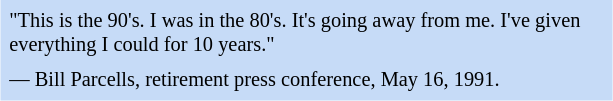<table class="toccolours" style="float: right; margin-left: 1em; margin-right: 2em; font-size: 85%; background:#c6dbf7; color:black; width:30em; max-width: 40%;" cellspacing="5">
<tr>
<td style="text-align: left;">"This is the 90's. I was in the 80's. It's going away from me. I've given everything I could for 10 years."</td>
</tr>
<tr>
<td style="text-align: left;">— Bill Parcells, retirement press conference, May 16, 1991.</td>
</tr>
</table>
